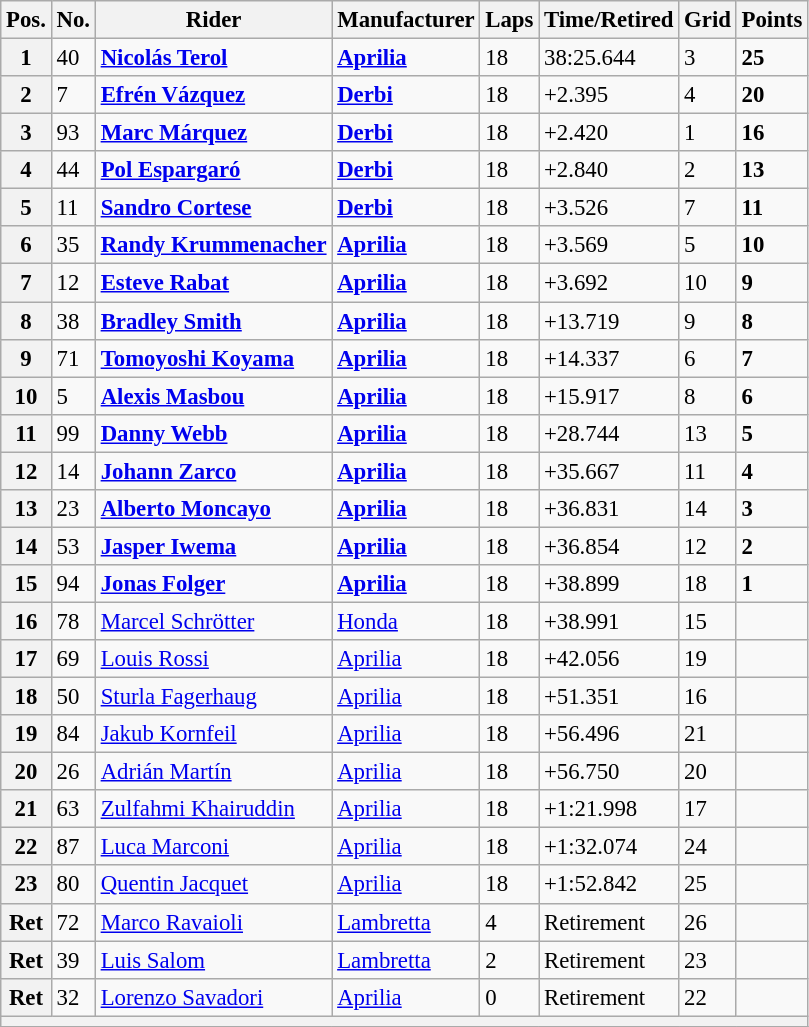<table class="wikitable" style="font-size: 95%;">
<tr>
<th>Pos.</th>
<th>No.</th>
<th>Rider</th>
<th>Manufacturer</th>
<th>Laps</th>
<th>Time/Retired</th>
<th>Grid</th>
<th>Points</th>
</tr>
<tr>
<th>1</th>
<td>40</td>
<td> <strong><a href='#'>Nicolás Terol</a></strong></td>
<td><strong><a href='#'>Aprilia</a></strong></td>
<td>18</td>
<td>38:25.644</td>
<td>3</td>
<td><strong>25</strong></td>
</tr>
<tr>
<th>2</th>
<td>7</td>
<td> <strong><a href='#'>Efrén Vázquez</a></strong></td>
<td><strong><a href='#'>Derbi</a></strong></td>
<td>18</td>
<td>+2.395</td>
<td>4</td>
<td><strong>20</strong></td>
</tr>
<tr>
<th>3</th>
<td>93</td>
<td> <strong><a href='#'>Marc Márquez</a></strong></td>
<td><strong><a href='#'>Derbi</a></strong></td>
<td>18</td>
<td>+2.420</td>
<td>1</td>
<td><strong>16</strong></td>
</tr>
<tr>
<th>4</th>
<td>44</td>
<td> <strong><a href='#'>Pol Espargaró</a></strong></td>
<td><strong><a href='#'>Derbi</a></strong></td>
<td>18</td>
<td>+2.840</td>
<td>2</td>
<td><strong>13</strong></td>
</tr>
<tr>
<th>5</th>
<td>11</td>
<td> <strong><a href='#'>Sandro Cortese</a></strong></td>
<td><strong><a href='#'>Derbi</a></strong></td>
<td>18</td>
<td>+3.526</td>
<td>7</td>
<td><strong>11</strong></td>
</tr>
<tr>
<th>6</th>
<td>35</td>
<td> <strong><a href='#'>Randy Krummenacher</a></strong></td>
<td><strong><a href='#'>Aprilia</a></strong></td>
<td>18</td>
<td>+3.569</td>
<td>5</td>
<td><strong>10</strong></td>
</tr>
<tr>
<th>7</th>
<td>12</td>
<td> <strong><a href='#'>Esteve Rabat</a></strong></td>
<td><strong><a href='#'>Aprilia</a></strong></td>
<td>18</td>
<td>+3.692</td>
<td>10</td>
<td><strong>9</strong></td>
</tr>
<tr>
<th>8</th>
<td>38</td>
<td> <strong><a href='#'>Bradley Smith</a></strong></td>
<td><strong><a href='#'>Aprilia</a></strong></td>
<td>18</td>
<td>+13.719</td>
<td>9</td>
<td><strong>8</strong></td>
</tr>
<tr>
<th>9</th>
<td>71</td>
<td> <strong><a href='#'>Tomoyoshi Koyama</a></strong></td>
<td><strong><a href='#'>Aprilia</a></strong></td>
<td>18</td>
<td>+14.337</td>
<td>6</td>
<td><strong>7</strong></td>
</tr>
<tr>
<th>10</th>
<td>5</td>
<td> <strong><a href='#'>Alexis Masbou</a></strong></td>
<td><strong><a href='#'>Aprilia</a></strong></td>
<td>18</td>
<td>+15.917</td>
<td>8</td>
<td><strong>6</strong></td>
</tr>
<tr>
<th>11</th>
<td>99</td>
<td> <strong><a href='#'>Danny Webb</a></strong></td>
<td><strong><a href='#'>Aprilia</a></strong></td>
<td>18</td>
<td>+28.744</td>
<td>13</td>
<td><strong>5</strong></td>
</tr>
<tr>
<th>12</th>
<td>14</td>
<td> <strong><a href='#'>Johann Zarco</a></strong></td>
<td><strong><a href='#'>Aprilia</a></strong></td>
<td>18</td>
<td>+35.667</td>
<td>11</td>
<td><strong>4</strong></td>
</tr>
<tr>
<th>13</th>
<td>23</td>
<td> <strong><a href='#'>Alberto Moncayo</a></strong></td>
<td><strong><a href='#'>Aprilia</a></strong></td>
<td>18</td>
<td>+36.831</td>
<td>14</td>
<td><strong>3</strong></td>
</tr>
<tr>
<th>14</th>
<td>53</td>
<td> <strong><a href='#'>Jasper Iwema</a></strong></td>
<td><strong><a href='#'>Aprilia</a></strong></td>
<td>18</td>
<td>+36.854</td>
<td>12</td>
<td><strong>2</strong></td>
</tr>
<tr>
<th>15</th>
<td>94</td>
<td> <strong><a href='#'>Jonas Folger</a></strong></td>
<td><strong><a href='#'>Aprilia</a></strong></td>
<td>18</td>
<td>+38.899</td>
<td>18</td>
<td><strong>1</strong></td>
</tr>
<tr>
<th>16</th>
<td>78</td>
<td> <a href='#'>Marcel Schrötter</a></td>
<td><a href='#'>Honda</a></td>
<td>18</td>
<td>+38.991</td>
<td>15</td>
<td></td>
</tr>
<tr>
<th>17</th>
<td>69</td>
<td> <a href='#'>Louis Rossi</a></td>
<td><a href='#'>Aprilia</a></td>
<td>18</td>
<td>+42.056</td>
<td>19</td>
<td></td>
</tr>
<tr>
<th>18</th>
<td>50</td>
<td> <a href='#'>Sturla Fagerhaug</a></td>
<td><a href='#'>Aprilia</a></td>
<td>18</td>
<td>+51.351</td>
<td>16</td>
<td></td>
</tr>
<tr>
<th>19</th>
<td>84</td>
<td> <a href='#'>Jakub Kornfeil</a></td>
<td><a href='#'>Aprilia</a></td>
<td>18</td>
<td>+56.496</td>
<td>21</td>
<td></td>
</tr>
<tr>
<th>20</th>
<td>26</td>
<td> <a href='#'>Adrián Martín</a></td>
<td><a href='#'>Aprilia</a></td>
<td>18</td>
<td>+56.750</td>
<td>20</td>
<td></td>
</tr>
<tr>
<th>21</th>
<td>63</td>
<td> <a href='#'>Zulfahmi Khairuddin</a></td>
<td><a href='#'>Aprilia</a></td>
<td>18</td>
<td>+1:21.998</td>
<td>17</td>
<td></td>
</tr>
<tr>
<th>22</th>
<td>87</td>
<td> <a href='#'>Luca Marconi</a></td>
<td><a href='#'>Aprilia</a></td>
<td>18</td>
<td>+1:32.074</td>
<td>24</td>
<td></td>
</tr>
<tr>
<th>23</th>
<td>80</td>
<td> <a href='#'>Quentin Jacquet</a></td>
<td><a href='#'>Aprilia</a></td>
<td>18</td>
<td>+1:52.842</td>
<td>25</td>
<td></td>
</tr>
<tr>
<th>Ret</th>
<td>72</td>
<td> <a href='#'>Marco Ravaioli</a></td>
<td><a href='#'>Lambretta</a></td>
<td>4</td>
<td>Retirement</td>
<td>26</td>
<td></td>
</tr>
<tr>
<th>Ret</th>
<td>39</td>
<td> <a href='#'>Luis Salom</a></td>
<td><a href='#'>Lambretta</a></td>
<td>2</td>
<td>Retirement</td>
<td>23</td>
<td></td>
</tr>
<tr>
<th>Ret</th>
<td>32</td>
<td> <a href='#'>Lorenzo Savadori</a></td>
<td><a href='#'>Aprilia</a></td>
<td>0</td>
<td>Retirement</td>
<td>22</td>
<td></td>
</tr>
<tr>
<th colspan=8></th>
</tr>
<tr>
</tr>
</table>
